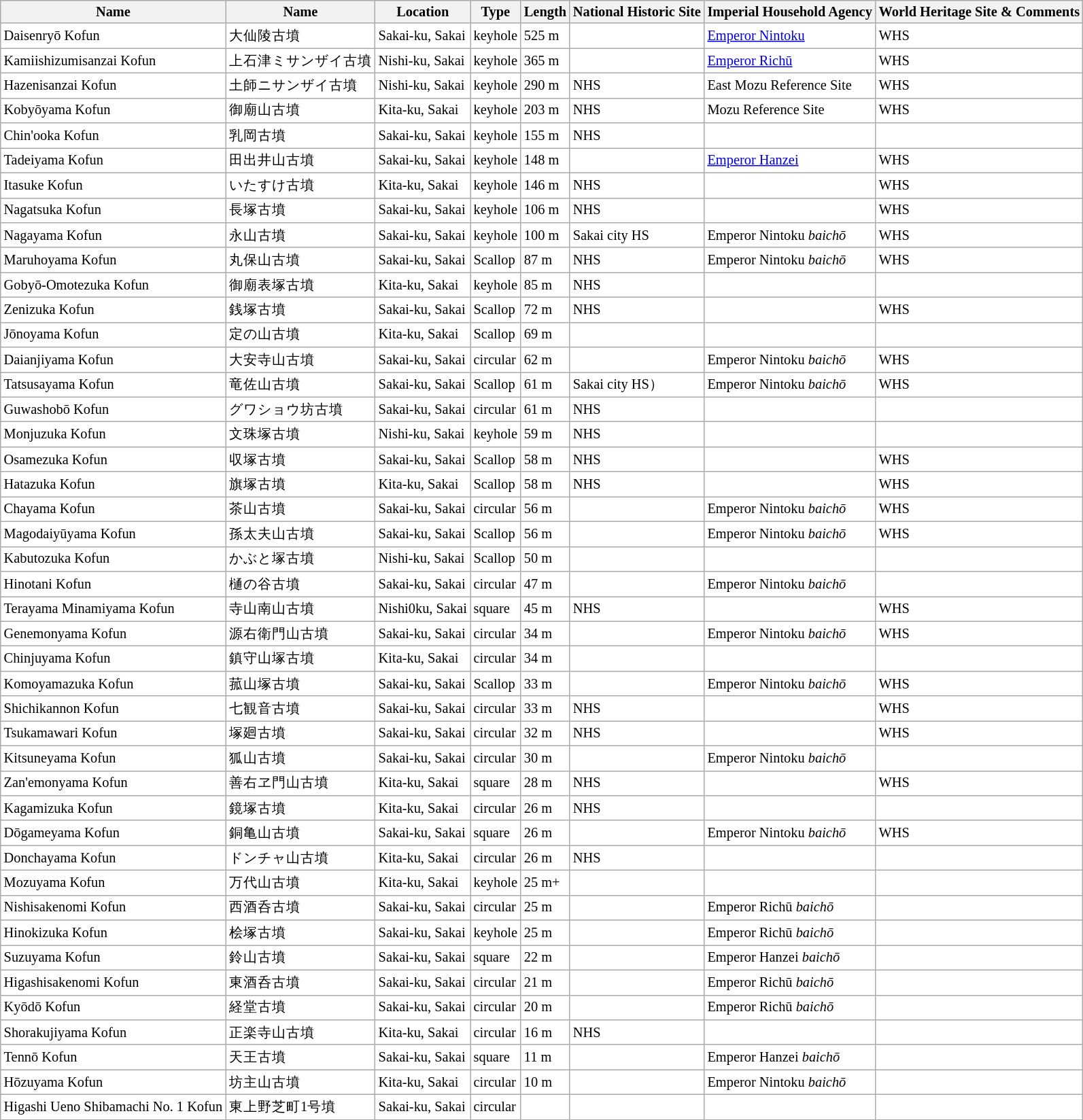<table class="wikitable" style="background:#ffffff;white-space:nowrap;font-size:85%">
<tr>
<th>Name</th>
<th>Name</th>
<th>Location</th>
<th>Type</th>
<th>Length</th>
<th>National Historic Site</th>
<th>Imperial Household Agency</th>
<th>World Heritage Site & Comments</th>
</tr>
<tr>
<td>Daisenryō Kofun</td>
<td>大仙陵古墳</td>
<td>Sakai-ku, Sakai</td>
<td>keyhole</td>
<td>525 m</td>
<td></td>
<td><a href='#'>Emperor Nintoku</a></td>
<td>WHS</td>
</tr>
<tr>
<td>Kamiishizumisanzai Kofun</td>
<td>上石津ミサンザイ古墳</td>
<td>Nishi-ku, Sakai</td>
<td>keyhole</td>
<td>365 m</td>
<td></td>
<td><a href='#'>Emperor Richū</a></td>
<td>WHS</td>
</tr>
<tr>
<td>Hazenisanzai Kofun</td>
<td>土師ニサンザイ古墳</td>
<td>Nishi-ku, Sakai</td>
<td>keyhole</td>
<td>290 m</td>
<td>NHS</td>
<td>East Mozu Reference Site</td>
<td>WHS</td>
</tr>
<tr>
<td>Kobyōyama Kofun</td>
<td>御廟山古墳</td>
<td>Kita-ku, Sakai</td>
<td>keyhole</td>
<td>203 m</td>
<td>NHS</td>
<td>Mozu Reference Site</td>
<td>WHS</td>
</tr>
<tr>
<td>Chin'ooka Kofun</td>
<td>乳岡古墳</td>
<td>Sakai-ku, Sakai</td>
<td>keyhole</td>
<td>155 m</td>
<td>NHS</td>
<td></td>
<td></td>
</tr>
<tr>
<td>Tadeiyama Kofun</td>
<td>田出井山古墳</td>
<td>Sakai-ku, Sakai</td>
<td>keyhole</td>
<td>148 m</td>
<td></td>
<td><a href='#'>Emperor Hanzei</a></td>
<td>WHS</td>
</tr>
<tr>
<td>Itasuke Kofun</td>
<td>いたすけ古墳</td>
<td>Kita-ku, Sakai</td>
<td>keyhole</td>
<td>146 m</td>
<td>NHS</td>
<td></td>
<td>WHS</td>
</tr>
<tr>
<td>Nagatsuka Kofun</td>
<td>長塚古墳</td>
<td>Sakai-ku, Sakai</td>
<td>keyhole</td>
<td>106 m</td>
<td>NHS</td>
<td></td>
<td>WHS</td>
</tr>
<tr>
<td>Nagayama Kofun</td>
<td>永山古墳</td>
<td>Sakai-ku, Sakai</td>
<td>keyhole</td>
<td>100 m</td>
<td>Sakai city HS</td>
<td>Emperor Nintoku <em>baichō</em></td>
<td>WHS</td>
</tr>
<tr>
<td>Maruhoyama Kofun</td>
<td>丸保山古墳</td>
<td>Sakai-ku, Sakai</td>
<td>Scallop</td>
<td>87 m</td>
<td>NHS</td>
<td>Emperor Nintoku <em>baichō</em></td>
<td>WHS</td>
</tr>
<tr>
<td>Gobyō-Omotezuka Kofun</td>
<td>御廟表塚古墳</td>
<td>Kita-ku, Sakai</td>
<td>keyhole</td>
<td>85 m</td>
<td>NHS</td>
<td></td>
<td></td>
</tr>
<tr>
<td>Zenizuka Kofun</td>
<td>銭塚古墳</td>
<td>Sakai-ku, Sakai</td>
<td>Scallop</td>
<td>72 m</td>
<td>NHS</td>
<td></td>
<td>WHS</td>
</tr>
<tr>
<td>Jōnoyama Kofun</td>
<td>定の山古墳</td>
<td>Kita-ku, Sakai</td>
<td>Scallop</td>
<td>69 m</td>
<td></td>
<td></td>
<td></td>
</tr>
<tr>
<td>Daianjiyama Kofun</td>
<td>大安寺山古墳</td>
<td>Sakai-ku, Sakai</td>
<td>circular</td>
<td>62 m</td>
<td></td>
<td>Emperor Nintoku <em>baichō</em></td>
<td>WHS</td>
</tr>
<tr>
<td>Tatsusayama Kofun</td>
<td>竜佐山古墳</td>
<td>Sakai-ku, Sakai</td>
<td>Scallop</td>
<td>61 m</td>
<td>Sakai city HS）</td>
<td>Emperor Nintoku <em>baichō</em></td>
<td>WHS</td>
</tr>
<tr>
<td>Guwashobō Kofun</td>
<td>グワショウ坊古墳</td>
<td>Sakai-ku, Sakai</td>
<td>circular</td>
<td>61 m</td>
<td>NHS</td>
<td></td>
<td></td>
</tr>
<tr>
<td>Monjuzuka Kofun</td>
<td>文珠塚古墳</td>
<td>Nishi-ku, Sakai</td>
<td>keyhole</td>
<td>59 m</td>
<td>NHS</td>
<td></td>
<td></td>
</tr>
<tr>
<td>Osamezuka Kofun</td>
<td>収塚古墳</td>
<td>Sakai-ku, Sakai</td>
<td>Scallop</td>
<td>58 m</td>
<td>NHS</td>
<td></td>
<td>WHS</td>
</tr>
<tr>
<td>Hatazuka Kofun</td>
<td>旗塚古墳</td>
<td>Kita-ku, Sakai</td>
<td>Scallop</td>
<td>58 m</td>
<td>NHS</td>
<td></td>
<td>WHS</td>
</tr>
<tr>
<td>Chayama Kofun</td>
<td>茶山古墳</td>
<td>Sakai-ku, Sakai</td>
<td>circular</td>
<td>56 m</td>
<td></td>
<td>Emperor Nintoku <em>baichō</em></td>
<td>WHS</td>
</tr>
<tr>
<td>Magodaiyūyama Kofun</td>
<td>孫太夫山古墳</td>
<td>Sakai-ku, Sakai</td>
<td>Scallop</td>
<td>56 m</td>
<td></td>
<td>Emperor Nintoku <em>baichō</em></td>
<td>WHS</td>
</tr>
<tr>
<td>Kabutozuka Kofun</td>
<td>かぶと塚古墳</td>
<td>Nishi-ku, Sakai</td>
<td>Scallop</td>
<td>50 m</td>
<td></td>
<td></td>
<td></td>
</tr>
<tr>
<td>Hinotani Kofun</td>
<td>樋の谷古墳</td>
<td>Sakai-ku, Sakai</td>
<td>circular</td>
<td>47 m</td>
<td></td>
<td>Emperor Nintoku <em>baichō</em></td>
<td></td>
</tr>
<tr>
<td>Terayama Minamiyama Kofun</td>
<td>寺山南山古墳</td>
<td>Nishi0ku, Sakai</td>
<td>square</td>
<td>45 m</td>
<td>NHS</td>
<td></td>
<td>WHS</td>
</tr>
<tr>
<td>Genemonyama Kofun</td>
<td>源右衛門山古墳</td>
<td>Sakai-ku, Sakai</td>
<td>circular</td>
<td>34 m</td>
<td></td>
<td>Emperor Nintoku <em>baichō</em></td>
<td>WHS</td>
</tr>
<tr>
<td>Chinjuyama Kofun</td>
<td>鎮守山塚古墳</td>
<td>Kita-ku, Sakai</td>
<td>circular</td>
<td>34 m</td>
<td></td>
<td></td>
<td></td>
</tr>
<tr>
<td>Komoyamazuka Kofun</td>
<td>菰山塚古墳</td>
<td>Sakai-ku, Sakai</td>
<td>Scallop</td>
<td>33 m</td>
<td></td>
<td>Emperor Nintoku <em>baichō</em></td>
<td>WHS</td>
</tr>
<tr>
<td>Shichikannon Kofun</td>
<td>七観音古墳</td>
<td>Sakai-ku, Sakai</td>
<td>circular</td>
<td>33 m</td>
<td>NHS</td>
<td></td>
<td>WHS</td>
</tr>
<tr>
<td>Tsukamawari Kofun</td>
<td>塚廻古墳</td>
<td>Sakai-ku, Sakai</td>
<td>circular</td>
<td>32 m</td>
<td>NHS</td>
<td></td>
<td>WHS</td>
</tr>
<tr>
<td>Kitsuneyama Kofun</td>
<td>狐山古墳</td>
<td>Sakai-ku, Sakai</td>
<td>circular</td>
<td>30 m</td>
<td></td>
<td>Emperor Nintoku <em>baichō</em></td>
<td></td>
</tr>
<tr>
<td>Zan'emonyama Kofun</td>
<td>善右ヱ門山古墳</td>
<td>Kita-ku, Sakai</td>
<td>square</td>
<td>28 m</td>
<td>NHS</td>
<td></td>
<td>WHS</td>
</tr>
<tr>
<td>Kagamizuka Kofun</td>
<td>鏡塚古墳</td>
<td>Kita-ku, Sakai</td>
<td>circular</td>
<td>26 m</td>
<td>NHS</td>
<td></td>
<td></td>
</tr>
<tr>
<td>Dōgameyama Kofun</td>
<td>銅亀山古墳</td>
<td>Sakai-ku, Sakai</td>
<td>square</td>
<td>26 m</td>
<td></td>
<td>Emperor Nintoku <em>baichō</em></td>
<td>WHS</td>
</tr>
<tr>
<td>Donchayama Kofun</td>
<td>ドンチャ山古墳</td>
<td>Kita-ku, Sakai</td>
<td>circular</td>
<td>26 m</td>
<td>NHS</td>
<td></td>
<td></td>
</tr>
<tr>
<td>Mozuyama Kofun</td>
<td>万代山古墳</td>
<td>Kita-ku, Sakai</td>
<td>keyhole</td>
<td>25 m+</td>
<td></td>
<td></td>
<td></td>
</tr>
<tr>
<td>Nishisakenomi Kofun</td>
<td>西酒呑古墳</td>
<td>Sakai-ku, Sakai</td>
<td>circular</td>
<td>25 m</td>
<td></td>
<td>Emperor Richū <em>baichō</em></td>
<td></td>
</tr>
<tr>
<td>Hinokizuka Kofun</td>
<td>桧塚古墳</td>
<td>Sakai-ku, Sakai</td>
<td>keyhole</td>
<td>25 m</td>
<td></td>
<td>Emperor Richū <em>baichō</em></td>
<td></td>
</tr>
<tr>
<td>Suzuyama Kofun</td>
<td>鈴山古墳</td>
<td>Sakai-ku, Sakai</td>
<td>square</td>
<td>22 m</td>
<td></td>
<td>Emperor Hanzei <em>baichō</em></td>
<td></td>
</tr>
<tr>
<td>Higashisakenomi Kofun</td>
<td>東酒呑古墳</td>
<td>Sakai-ku, Sakai</td>
<td>circular</td>
<td>21 m</td>
<td></td>
<td>Emperor Richū <em>baichō</em></td>
<td></td>
</tr>
<tr>
<td>Kyōdō Kofun</td>
<td>経堂古墳</td>
<td>Sakai-ku, Sakai</td>
<td>circular</td>
<td>20 m</td>
<td></td>
<td>Emperor Richū <em>baichō</em></td>
<td></td>
</tr>
<tr>
<td>Shorakujiyama Kofun</td>
<td>正楽寺山古墳</td>
<td>Kita-ku, Sakai</td>
<td>circular</td>
<td>16 m</td>
<td>NHS</td>
<td></td>
<td></td>
</tr>
<tr>
<td>Tennō Kofun</td>
<td>天王古墳</td>
<td>Sakai-ku, Sakai</td>
<td>square</td>
<td>11 m</td>
<td></td>
<td>Emperor Hanzei <em>baichō</em></td>
<td></td>
</tr>
<tr>
<td>Hōzuyama Kofun</td>
<td>坊主山古墳</td>
<td>Kita-ku, Sakai</td>
<td>circular</td>
<td>10 m</td>
<td></td>
<td>Emperor Nintoku <em>baichō</em></td>
<td></td>
</tr>
<tr>
<td>Higashi Ueno Shibamachi No. 1 Kofun</td>
<td>東上野芝町1号墳</td>
<td>Sakai-ku, Sakai</td>
<td>circular</td>
<td></td>
<td></td>
<td></td>
<td></td>
</tr>
</table>
